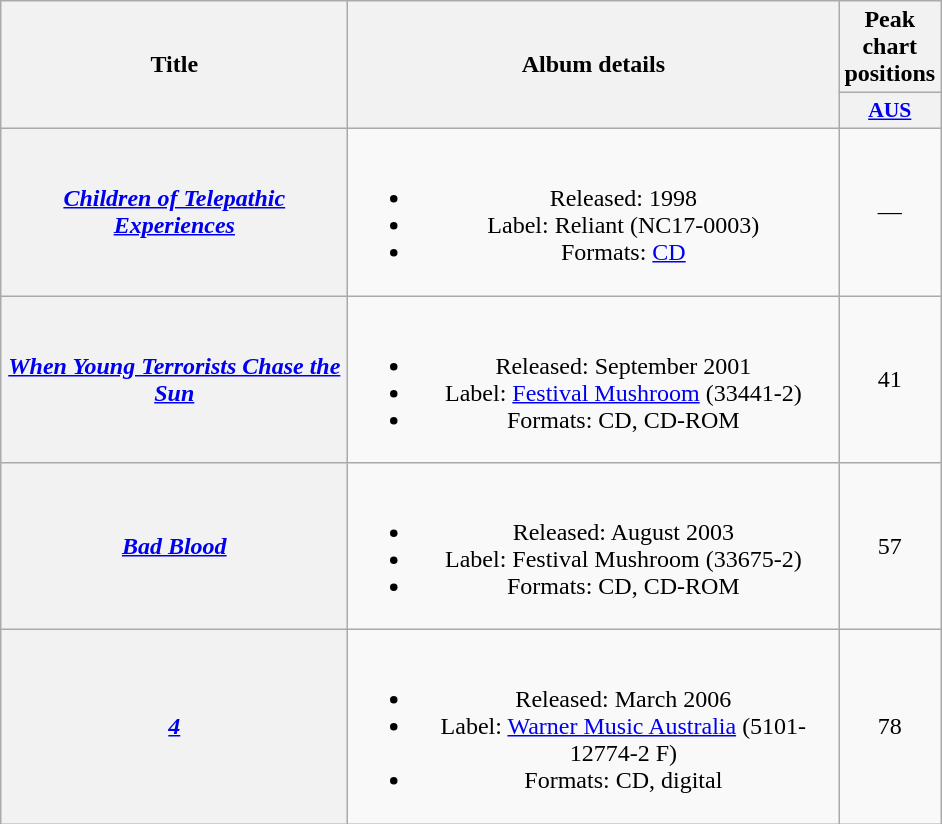<table class="wikitable plainrowheaders" style="text-align:center;">
<tr>
<th scope="col" rowspan="2" style="width:14em;">Title</th>
<th scope="col" rowspan="2" style="width:20em;">Album details</th>
<th scope="col" colspan="1">Peak chart positions</th>
</tr>
<tr>
<th scope="col" style="width:3em;font-size:90%;"><a href='#'>AUS</a><br></th>
</tr>
<tr>
<th scope="row"><em><a href='#'>Children of Telepathic Experiences</a></em></th>
<td><br><ul><li>Released: 1998</li><li>Label: Reliant (NC17-0003)</li><li>Formats: <a href='#'>CD</a></li></ul></td>
<td>—</td>
</tr>
<tr>
<th scope="row"><em><a href='#'>When Young Terrorists Chase the Sun</a></em></th>
<td><br><ul><li>Released: September 2001</li><li>Label: <a href='#'>Festival Mushroom</a> (33441-2)</li><li>Formats: CD, CD-ROM</li></ul></td>
<td>41</td>
</tr>
<tr>
<th scope="row"><em><a href='#'>Bad Blood</a></em></th>
<td><br><ul><li>Released: August 2003</li><li>Label: Festival Mushroom (33675-2)</li><li>Formats: CD, CD-ROM</li></ul></td>
<td>57</td>
</tr>
<tr>
<th scope="row"><em><a href='#'>4</a></em></th>
<td><br><ul><li>Released: March 2006</li><li>Label: <a href='#'>Warner Music Australia</a> (5101-12774-2 F)</li><li>Formats: CD, digital</li></ul></td>
<td>78</td>
</tr>
</table>
